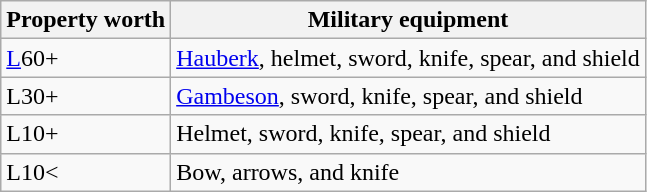<table class="wikitable">
<tr>
<th>Property worth</th>
<th>Military equipment</th>
</tr>
<tr>
<td><a href='#'>L</a>60+</td>
<td><a href='#'>Hauberk</a>, helmet, sword, knife, spear, and shield</td>
</tr>
<tr>
<td>L30+</td>
<td><a href='#'>Gambeson</a>, sword, knife, spear, and shield</td>
</tr>
<tr>
<td>L10+</td>
<td>Helmet, sword, knife, spear, and shield</td>
</tr>
<tr>
<td>L10<</td>
<td>Bow, arrows, and knife</td>
</tr>
</table>
